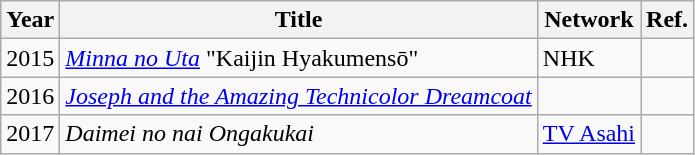<table class="wikitable">
<tr>
<th>Year</th>
<th>Title</th>
<th>Network</th>
<th>Ref.</th>
</tr>
<tr>
<td>2015</td>
<td><em><a href='#'>Minna no Uta</a></em> "Kaijin Hyakumensō"</td>
<td>NHK</td>
<td></td>
</tr>
<tr>
<td>2016</td>
<td><em><a href='#'>Joseph and the Amazing Technicolor Dreamcoat</a></em></td>
<td></td>
<td></td>
</tr>
<tr>
<td>2017</td>
<td><em>Daimei no nai Ongakukai</em></td>
<td><a href='#'>TV Asahi</a></td>
<td></td>
</tr>
</table>
